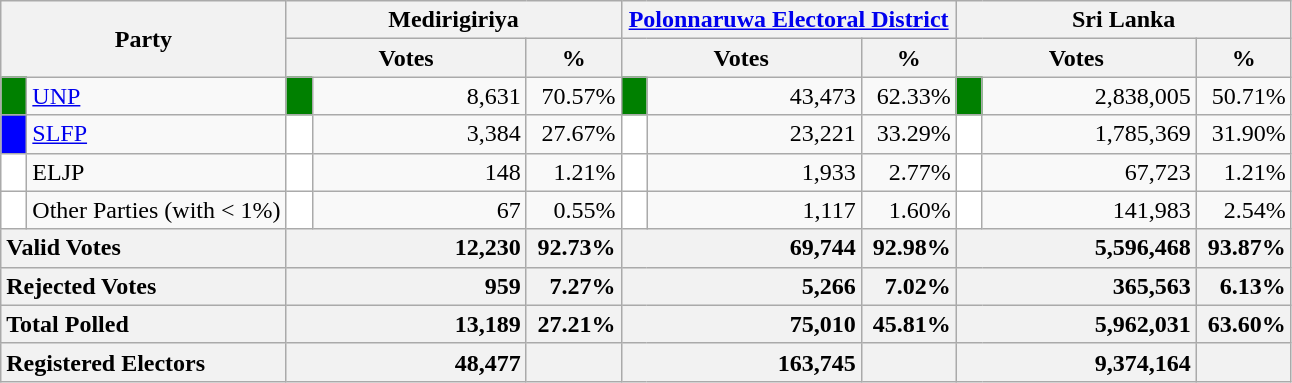<table class="wikitable">
<tr>
<th colspan="2" width="144px"rowspan="2">Party</th>
<th colspan="3" width="216px">Medirigiriya</th>
<th colspan="3" width="216px"><a href='#'>Polonnaruwa Electoral District</a></th>
<th colspan="3" width="216px">Sri Lanka</th>
</tr>
<tr>
<th colspan="2" width="144px">Votes</th>
<th>%</th>
<th colspan="2" width="144px">Votes</th>
<th>%</th>
<th colspan="2" width="144px">Votes</th>
<th>%</th>
</tr>
<tr>
<td style="background-color:green;" width="10px"></td>
<td style="text-align:left;"><a href='#'>UNP</a></td>
<td style="background-color:green;" width="10px"></td>
<td style="text-align:right;">8,631</td>
<td style="text-align:right;">70.57%</td>
<td style="background-color:green;" width="10px"></td>
<td style="text-align:right;">43,473</td>
<td style="text-align:right;">62.33%</td>
<td style="background-color:green;" width="10px"></td>
<td style="text-align:right;">2,838,005</td>
<td style="text-align:right;">50.71%</td>
</tr>
<tr>
<td style="background-color:blue;" width="10px"></td>
<td style="text-align:left;"><a href='#'>SLFP</a></td>
<td style="background-color:white;" width="10px"></td>
<td style="text-align:right;">3,384</td>
<td style="text-align:right;">27.67%</td>
<td style="background-color:white;" width="10px"></td>
<td style="text-align:right;">23,221</td>
<td style="text-align:right;">33.29%</td>
<td style="background-color:white;" width="10px"></td>
<td style="text-align:right;">1,785,369</td>
<td style="text-align:right;">31.90%</td>
</tr>
<tr>
<td style="background-color:white;" width="10px"></td>
<td style="text-align:left;">ELJP</td>
<td style="background-color:white;" width="10px"></td>
<td style="text-align:right;">148</td>
<td style="text-align:right;">1.21%</td>
<td style="background-color:white;" width="10px"></td>
<td style="text-align:right;">1,933</td>
<td style="text-align:right;">2.77%</td>
<td style="background-color:white;" width="10px"></td>
<td style="text-align:right;">67,723</td>
<td style="text-align:right;">1.21%</td>
</tr>
<tr>
<td style="background-color:white;" width="10px"></td>
<td style="text-align:left;">Other Parties (with < 1%)</td>
<td style="background-color:white;" width="10px"></td>
<td style="text-align:right;">67</td>
<td style="text-align:right;">0.55%</td>
<td style="background-color:white;" width="10px"></td>
<td style="text-align:right;">1,117</td>
<td style="text-align:right;">1.60%</td>
<td style="background-color:white;" width="10px"></td>
<td style="text-align:right;">141,983</td>
<td style="text-align:right;">2.54%</td>
</tr>
<tr>
<th colspan="2" width="144px"style="text-align:left;">Valid Votes</th>
<th style="text-align:right;"colspan="2" width="144px">12,230</th>
<th style="text-align:right;">92.73%</th>
<th style="text-align:right;"colspan="2" width="144px">69,744</th>
<th style="text-align:right;">92.98%</th>
<th style="text-align:right;"colspan="2" width="144px">5,596,468</th>
<th style="text-align:right;">93.87%</th>
</tr>
<tr>
<th colspan="2" width="144px"style="text-align:left;">Rejected Votes</th>
<th style="text-align:right;"colspan="2" width="144px">959</th>
<th style="text-align:right;">7.27%</th>
<th style="text-align:right;"colspan="2" width="144px">5,266</th>
<th style="text-align:right;">7.02%</th>
<th style="text-align:right;"colspan="2" width="144px">365,563</th>
<th style="text-align:right;">6.13%</th>
</tr>
<tr>
<th colspan="2" width="144px"style="text-align:left;">Total Polled</th>
<th style="text-align:right;"colspan="2" width="144px">13,189</th>
<th style="text-align:right;">27.21%</th>
<th style="text-align:right;"colspan="2" width="144px">75,010</th>
<th style="text-align:right;">45.81%</th>
<th style="text-align:right;"colspan="2" width="144px">5,962,031</th>
<th style="text-align:right;">63.60%</th>
</tr>
<tr>
<th colspan="2" width="144px"style="text-align:left;">Registered Electors</th>
<th style="text-align:right;"colspan="2" width="144px">48,477</th>
<th></th>
<th style="text-align:right;"colspan="2" width="144px">163,745</th>
<th></th>
<th style="text-align:right;"colspan="2" width="144px">9,374,164</th>
<th></th>
</tr>
</table>
